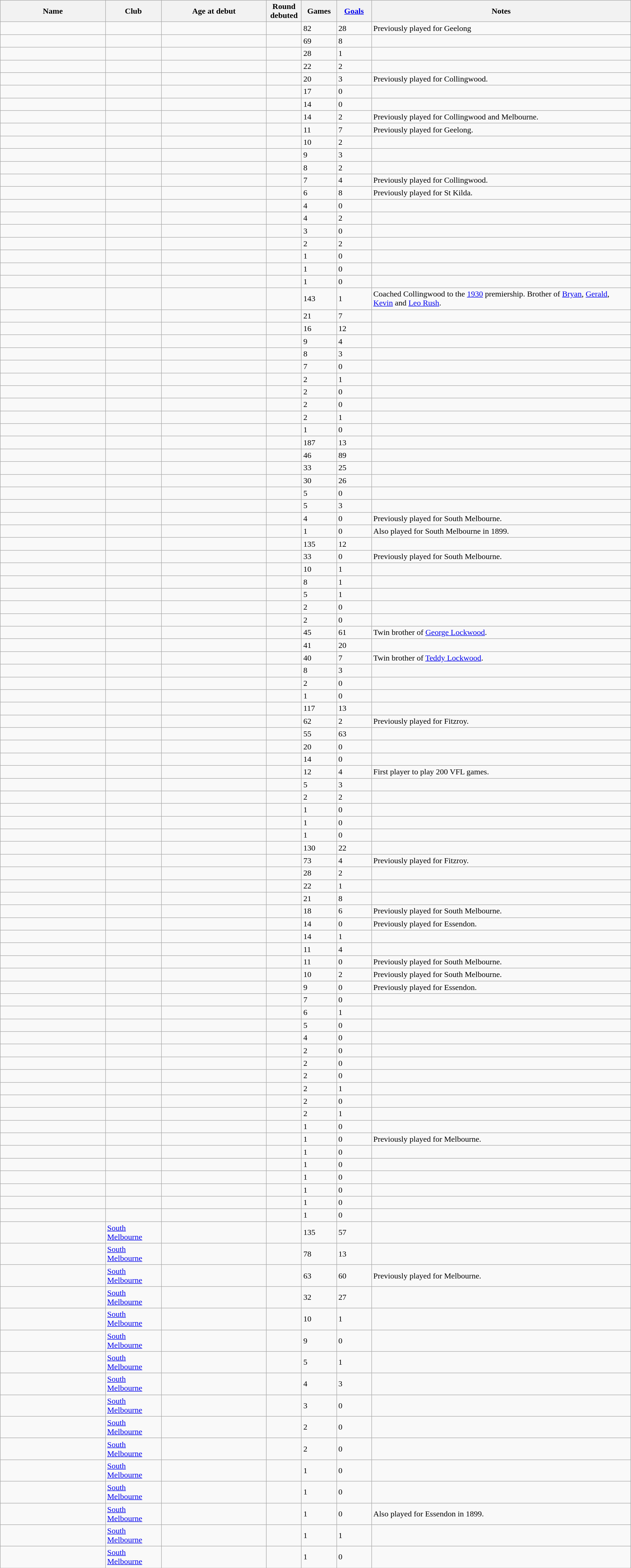<table class="wikitable sortable" style="width:100%;">
<tr style="background:#efefef;">
<th style="width:15%;">Name</th>
<th width=8%>Club</th>
<th style="width:15%;">Age at debut</th>
<th width=5%>Round debuted</th>
<th width=5%>Games</th>
<th width=5%><a href='#'>Goals</a></th>
<th style="width:37%;">Notes</th>
</tr>
<tr>
<td></td>
<td></td>
<td></td>
<td></td>
<td>82</td>
<td>28</td>
<td>Previously played for Geelong</td>
</tr>
<tr>
<td></td>
<td></td>
<td></td>
<td></td>
<td>69</td>
<td>8</td>
<td></td>
</tr>
<tr>
<td></td>
<td></td>
<td></td>
<td></td>
<td>28</td>
<td>1</td>
<td></td>
</tr>
<tr>
<td></td>
<td></td>
<td></td>
<td></td>
<td>22</td>
<td>2</td>
<td></td>
</tr>
<tr>
<td></td>
<td></td>
<td></td>
<td></td>
<td>20</td>
<td>3</td>
<td>Previously played for Collingwood.</td>
</tr>
<tr>
<td></td>
<td></td>
<td></td>
<td></td>
<td>17</td>
<td>0</td>
<td></td>
</tr>
<tr>
<td></td>
<td></td>
<td></td>
<td></td>
<td>14</td>
<td>0</td>
<td></td>
</tr>
<tr>
<td></td>
<td></td>
<td></td>
<td></td>
<td>14</td>
<td>2</td>
<td>Previously played for Collingwood and Melbourne.</td>
</tr>
<tr>
<td></td>
<td></td>
<td></td>
<td></td>
<td>11</td>
<td>7</td>
<td>Previously played for Geelong.</td>
</tr>
<tr>
<td></td>
<td></td>
<td></td>
<td></td>
<td>10</td>
<td>2</td>
<td></td>
</tr>
<tr>
<td></td>
<td></td>
<td></td>
<td></td>
<td>9</td>
<td>3</td>
<td></td>
</tr>
<tr>
<td></td>
<td></td>
<td></td>
<td></td>
<td>8</td>
<td>2</td>
<td></td>
</tr>
<tr>
<td></td>
<td></td>
<td></td>
<td></td>
<td>7</td>
<td>4</td>
<td>Previously played for Collingwood.</td>
</tr>
<tr>
<td></td>
<td></td>
<td></td>
<td></td>
<td>6</td>
<td>8</td>
<td>Previously played for St Kilda.</td>
</tr>
<tr>
<td></td>
<td></td>
<td></td>
<td></td>
<td>4</td>
<td>0</td>
<td></td>
</tr>
<tr>
<td></td>
<td></td>
<td></td>
<td></td>
<td>4</td>
<td>2</td>
</tr>
<tr>
<td></td>
<td></td>
<td></td>
<td></td>
<td>3</td>
<td>0</td>
<td></td>
</tr>
<tr>
<td></td>
<td></td>
<td></td>
<td></td>
<td>2</td>
<td>2</td>
<td></td>
</tr>
<tr>
<td></td>
<td></td>
<td></td>
<td></td>
<td>1</td>
<td>0</td>
<td></td>
</tr>
<tr>
<td></td>
<td></td>
<td></td>
<td></td>
<td>1</td>
<td>0</td>
<td></td>
</tr>
<tr>
<td></td>
<td></td>
<td></td>
<td></td>
<td>1</td>
<td>0</td>
<td></td>
</tr>
<tr>
<td></td>
<td></td>
<td></td>
<td></td>
<td>143</td>
<td>1</td>
<td>Coached Collingwood to the <a href='#'>1930</a> premiership. Brother of <a href='#'>Bryan</a>, <a href='#'>Gerald</a>, <a href='#'>Kevin</a> and <a href='#'>Leo Rush</a>.</td>
</tr>
<tr>
<td></td>
<td></td>
<td></td>
<td></td>
<td>21</td>
<td>7</td>
<td></td>
</tr>
<tr>
<td></td>
<td></td>
<td></td>
<td></td>
<td>16</td>
<td>12</td>
<td></td>
</tr>
<tr>
<td></td>
<td></td>
<td></td>
<td></td>
<td>9</td>
<td>4</td>
<td></td>
</tr>
<tr>
<td></td>
<td></td>
<td></td>
<td></td>
<td>8</td>
<td>3</td>
<td></td>
</tr>
<tr>
<td></td>
<td></td>
<td></td>
<td></td>
<td>7</td>
<td>0</td>
<td></td>
</tr>
<tr>
<td></td>
<td></td>
<td></td>
<td></td>
<td>2</td>
<td>1</td>
<td></td>
</tr>
<tr>
<td></td>
<td></td>
<td></td>
<td></td>
<td>2</td>
<td>0</td>
<td></td>
</tr>
<tr>
<td></td>
<td></td>
<td></td>
<td></td>
<td>2</td>
<td>0</td>
<td></td>
</tr>
<tr>
<td></td>
<td></td>
<td></td>
<td></td>
<td>2</td>
<td>1</td>
<td></td>
</tr>
<tr>
<td></td>
<td></td>
<td></td>
<td></td>
<td>1</td>
<td>0</td>
<td></td>
</tr>
<tr>
<td></td>
<td></td>
<td></td>
<td></td>
<td>187</td>
<td>13</td>
<td></td>
</tr>
<tr>
<td></td>
<td></td>
<td></td>
<td></td>
<td>46</td>
<td>89</td>
<td></td>
</tr>
<tr>
<td></td>
<td></td>
<td></td>
<td></td>
<td>33</td>
<td>25</td>
<td></td>
</tr>
<tr>
<td></td>
<td></td>
<td></td>
<td></td>
<td>30</td>
<td>26</td>
<td></td>
</tr>
<tr>
<td></td>
<td></td>
<td></td>
<td></td>
<td>5</td>
<td>0</td>
<td></td>
</tr>
<tr>
<td></td>
<td></td>
<td></td>
<td></td>
<td>5</td>
<td>3</td>
<td></td>
</tr>
<tr>
<td></td>
<td></td>
<td></td>
<td></td>
<td>4</td>
<td>0</td>
<td>Previously played for South Melbourne.</td>
</tr>
<tr>
<td></td>
<td></td>
<td></td>
<td></td>
<td>1</td>
<td>0</td>
<td>Also played for South Melbourne in 1899.</td>
</tr>
<tr>
<td></td>
<td></td>
<td></td>
<td></td>
<td>135</td>
<td>12</td>
<td></td>
</tr>
<tr>
<td></td>
<td></td>
<td></td>
<td></td>
<td>33</td>
<td>0</td>
<td>Previously played for South Melbourne.</td>
</tr>
<tr>
<td></td>
<td></td>
<td></td>
<td></td>
<td>10</td>
<td>1</td>
<td></td>
</tr>
<tr>
<td></td>
<td></td>
<td></td>
<td></td>
<td>8</td>
<td>1</td>
<td></td>
</tr>
<tr>
<td></td>
<td></td>
<td></td>
<td></td>
<td>5</td>
<td>1</td>
<td></td>
</tr>
<tr>
<td></td>
<td></td>
<td></td>
<td></td>
<td>2</td>
<td>0</td>
<td></td>
</tr>
<tr>
<td></td>
<td></td>
<td></td>
<td></td>
<td>2</td>
<td>0</td>
<td></td>
</tr>
<tr>
<td></td>
<td></td>
<td></td>
<td></td>
<td>45</td>
<td>61</td>
<td>Twin brother of <a href='#'>George Lockwood</a>.</td>
</tr>
<tr>
<td></td>
<td></td>
<td></td>
<td></td>
<td>41</td>
<td>20</td>
<td></td>
</tr>
<tr>
<td></td>
<td></td>
<td></td>
<td></td>
<td>40</td>
<td>7</td>
<td>Twin brother of <a href='#'>Teddy Lockwood</a>.</td>
</tr>
<tr>
<td></td>
<td></td>
<td></td>
<td></td>
<td>8</td>
<td>3</td>
<td></td>
</tr>
<tr>
<td></td>
<td></td>
<td></td>
<td></td>
<td>2</td>
<td>0</td>
<td></td>
</tr>
<tr>
<td></td>
<td></td>
<td></td>
<td></td>
<td>1</td>
<td>0</td>
<td></td>
</tr>
<tr>
<td></td>
<td></td>
<td></td>
<td></td>
<td>117</td>
<td>13</td>
<td></td>
</tr>
<tr>
<td></td>
<td></td>
<td></td>
<td></td>
<td>62</td>
<td>2</td>
<td>Previously played for Fitzroy.</td>
</tr>
<tr>
<td></td>
<td></td>
<td></td>
<td></td>
<td>55</td>
<td>63</td>
<td></td>
</tr>
<tr>
<td></td>
<td></td>
<td></td>
<td></td>
<td>20</td>
<td>0</td>
<td></td>
</tr>
<tr>
<td></td>
<td></td>
<td></td>
<td></td>
<td>14</td>
<td>0</td>
<td></td>
</tr>
<tr>
<td></td>
<td></td>
<td></td>
<td></td>
<td>12</td>
<td>4</td>
<td>First player to play 200 VFL games.</td>
</tr>
<tr>
<td></td>
<td></td>
<td></td>
<td></td>
<td>5</td>
<td>3</td>
<td></td>
</tr>
<tr>
<td></td>
<td></td>
<td></td>
<td></td>
<td>2</td>
<td>2</td>
<td></td>
</tr>
<tr>
<td></td>
<td></td>
<td></td>
<td></td>
<td>1</td>
<td>0</td>
<td></td>
</tr>
<tr>
<td></td>
<td></td>
<td></td>
<td></td>
<td>1</td>
<td>0</td>
<td></td>
</tr>
<tr>
<td></td>
<td></td>
<td></td>
<td></td>
<td>1</td>
<td>0</td>
<td></td>
</tr>
<tr>
<td></td>
<td></td>
<td></td>
<td></td>
<td>130</td>
<td>22</td>
<td></td>
</tr>
<tr>
<td></td>
<td></td>
<td></td>
<td></td>
<td>73</td>
<td>4</td>
<td>Previously played for Fitzroy.</td>
</tr>
<tr>
<td></td>
<td></td>
<td></td>
<td></td>
<td>28</td>
<td>2</td>
<td></td>
</tr>
<tr>
<td></td>
<td></td>
<td></td>
<td></td>
<td>22</td>
<td>1</td>
<td></td>
</tr>
<tr>
<td></td>
<td></td>
<td></td>
<td></td>
<td>21</td>
<td>8</td>
<td></td>
</tr>
<tr>
<td></td>
<td></td>
<td></td>
<td></td>
<td>18</td>
<td>6</td>
<td>Previously played for South Melbourne.</td>
</tr>
<tr>
<td></td>
<td></td>
<td></td>
<td></td>
<td>14</td>
<td>0</td>
<td>Previously played for Essendon.</td>
</tr>
<tr>
<td></td>
<td></td>
<td></td>
<td></td>
<td>14</td>
<td>1</td>
<td></td>
</tr>
<tr>
<td></td>
<td></td>
<td></td>
<td></td>
<td>11</td>
<td>4</td>
<td></td>
</tr>
<tr>
<td></td>
<td></td>
<td></td>
<td></td>
<td>11</td>
<td>0</td>
<td>Previously played for South Melbourne.</td>
</tr>
<tr>
<td></td>
<td></td>
<td></td>
<td></td>
<td>10</td>
<td>2</td>
<td>Previously played for South Melbourne.</td>
</tr>
<tr>
<td></td>
<td></td>
<td></td>
<td></td>
<td>9</td>
<td>0</td>
<td>Previously played for Essendon.</td>
</tr>
<tr>
<td></td>
<td></td>
<td></td>
<td></td>
<td>7</td>
<td>0</td>
<td></td>
</tr>
<tr>
<td></td>
<td></td>
<td></td>
<td></td>
<td>6</td>
<td>1</td>
<td></td>
</tr>
<tr>
<td></td>
<td></td>
<td></td>
<td></td>
<td>5</td>
<td>0</td>
<td></td>
</tr>
<tr>
<td></td>
<td></td>
<td></td>
<td></td>
<td>4</td>
<td>0</td>
<td></td>
</tr>
<tr>
<td></td>
<td></td>
<td></td>
<td></td>
<td>2</td>
<td>0</td>
<td></td>
</tr>
<tr>
<td></td>
<td></td>
<td></td>
<td></td>
<td>2</td>
<td>0</td>
<td></td>
</tr>
<tr>
<td></td>
<td></td>
<td></td>
<td></td>
<td>2</td>
<td>0</td>
<td></td>
</tr>
<tr>
<td></td>
<td></td>
<td></td>
<td></td>
<td>2</td>
<td>1</td>
<td></td>
</tr>
<tr>
<td></td>
<td></td>
<td></td>
<td></td>
<td>2</td>
<td>0</td>
<td></td>
</tr>
<tr>
<td></td>
<td></td>
<td></td>
<td></td>
<td>2</td>
<td>1</td>
<td></td>
</tr>
<tr>
<td></td>
<td></td>
<td></td>
<td></td>
<td>1</td>
<td>0</td>
<td></td>
</tr>
<tr>
<td></td>
<td></td>
<td></td>
<td></td>
<td>1</td>
<td>0</td>
<td>Previously played for Melbourne.</td>
</tr>
<tr>
<td></td>
<td></td>
<td></td>
<td></td>
<td>1</td>
<td>0</td>
<td></td>
</tr>
<tr>
<td></td>
<td></td>
<td></td>
<td></td>
<td>1</td>
<td>0</td>
<td></td>
</tr>
<tr>
<td></td>
<td></td>
<td></td>
<td></td>
<td>1</td>
<td>0</td>
<td></td>
</tr>
<tr>
<td></td>
<td></td>
<td></td>
<td></td>
<td>1</td>
<td>0</td>
<td></td>
</tr>
<tr>
<td></td>
<td></td>
<td></td>
<td></td>
<td>1</td>
<td>0</td>
<td></td>
</tr>
<tr>
<td></td>
<td></td>
<td></td>
<td></td>
<td>1</td>
<td>0</td>
<td></td>
</tr>
<tr>
<td></td>
<td><a href='#'>South Melbourne</a></td>
<td></td>
<td></td>
<td>135</td>
<td>57</td>
<td></td>
</tr>
<tr>
<td></td>
<td><a href='#'>South Melbourne</a></td>
<td></td>
<td></td>
<td>78</td>
<td>13</td>
<td></td>
</tr>
<tr>
<td></td>
<td><a href='#'>South Melbourne</a></td>
<td></td>
<td></td>
<td>63</td>
<td>60</td>
<td>Previously played for Melbourne.</td>
</tr>
<tr>
<td></td>
<td><a href='#'>South Melbourne</a></td>
<td></td>
<td></td>
<td>32</td>
<td>27</td>
<td></td>
</tr>
<tr>
<td></td>
<td><a href='#'>South Melbourne</a></td>
<td></td>
<td></td>
<td>10</td>
<td>1</td>
<td></td>
</tr>
<tr>
<td></td>
<td><a href='#'>South Melbourne</a></td>
<td></td>
<td></td>
<td>9</td>
<td>0</td>
<td></td>
</tr>
<tr>
<td></td>
<td><a href='#'>South Melbourne</a></td>
<td></td>
<td></td>
<td>5</td>
<td>1</td>
<td></td>
</tr>
<tr>
<td></td>
<td><a href='#'>South Melbourne</a></td>
<td></td>
<td></td>
<td>4</td>
<td>3</td>
<td></td>
</tr>
<tr>
<td></td>
<td><a href='#'>South Melbourne</a></td>
<td></td>
<td></td>
<td>3</td>
<td>0</td>
<td></td>
</tr>
<tr>
<td></td>
<td><a href='#'>South Melbourne</a></td>
<td></td>
<td></td>
<td>2</td>
<td>0</td>
<td></td>
</tr>
<tr>
<td></td>
<td><a href='#'>South Melbourne</a></td>
<td></td>
<td></td>
<td>2</td>
<td>0</td>
<td></td>
</tr>
<tr>
<td></td>
<td><a href='#'>South Melbourne</a></td>
<td></td>
<td></td>
<td>1</td>
<td>0</td>
<td></td>
</tr>
<tr>
<td></td>
<td><a href='#'>South Melbourne</a></td>
<td></td>
<td></td>
<td>1</td>
<td>0</td>
<td></td>
</tr>
<tr>
<td></td>
<td><a href='#'>South Melbourne</a></td>
<td></td>
<td></td>
<td>1</td>
<td>0</td>
<td>Also played for Essendon in 1899.</td>
</tr>
<tr>
<td></td>
<td><a href='#'>South Melbourne</a></td>
<td></td>
<td></td>
<td>1</td>
<td>1</td>
<td></td>
</tr>
<tr>
<td></td>
<td><a href='#'>South Melbourne</a></td>
<td></td>
<td></td>
<td>1</td>
<td>0</td>
<td></td>
</tr>
</table>
